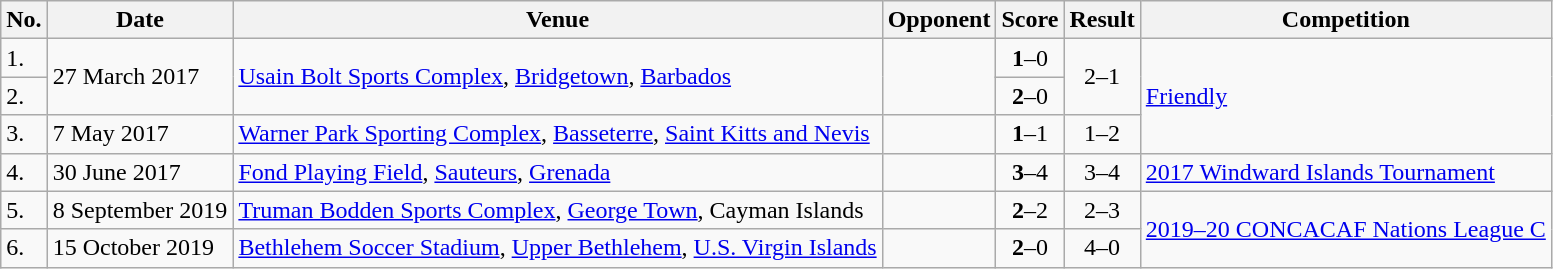<table class="wikitable">
<tr>
<th>No.</th>
<th>Date</th>
<th>Venue</th>
<th>Opponent</th>
<th>Score</th>
<th>Result</th>
<th>Competition</th>
</tr>
<tr>
<td>1.</td>
<td rowspan="2">27 March 2017</td>
<td rowspan="2"><a href='#'>Usain Bolt Sports Complex</a>, <a href='#'>Bridgetown</a>, <a href='#'>Barbados</a></td>
<td rowspan="2"></td>
<td align=center><strong>1</strong>–0</td>
<td rowspan="2" style="text-align:center">2–1</td>
<td rowspan="3"><a href='#'>Friendly</a></td>
</tr>
<tr>
<td>2.</td>
<td align=center><strong>2</strong>–0</td>
</tr>
<tr>
<td>3.</td>
<td>7 May 2017</td>
<td><a href='#'>Warner Park Sporting Complex</a>, <a href='#'>Basseterre</a>, <a href='#'>Saint Kitts and Nevis</a></td>
<td></td>
<td align=center><strong>1</strong>–1</td>
<td align=center>1–2</td>
</tr>
<tr>
<td>4.</td>
<td>30 June 2017</td>
<td><a href='#'>Fond Playing Field</a>, <a href='#'>Sauteurs</a>, <a href='#'>Grenada</a></td>
<td></td>
<td align=center><strong>3</strong>–4</td>
<td align=center>3–4</td>
<td><a href='#'>2017 Windward Islands Tournament</a></td>
</tr>
<tr>
<td>5.</td>
<td>8 September 2019</td>
<td><a href='#'>Truman Bodden Sports Complex</a>, <a href='#'>George Town</a>, Cayman Islands</td>
<td></td>
<td align=center><strong>2</strong>–2</td>
<td align=center>2–3</td>
<td rowspan=2><a href='#'>2019–20 CONCACAF Nations League C</a></td>
</tr>
<tr>
<td>6.</td>
<td>15 October 2019</td>
<td><a href='#'>Bethlehem Soccer Stadium</a>, <a href='#'>Upper Bethlehem</a>, <a href='#'>U.S. Virgin Islands</a></td>
<td></td>
<td align=center><strong>2</strong>–0</td>
<td align=center>4–0</td>
</tr>
</table>
